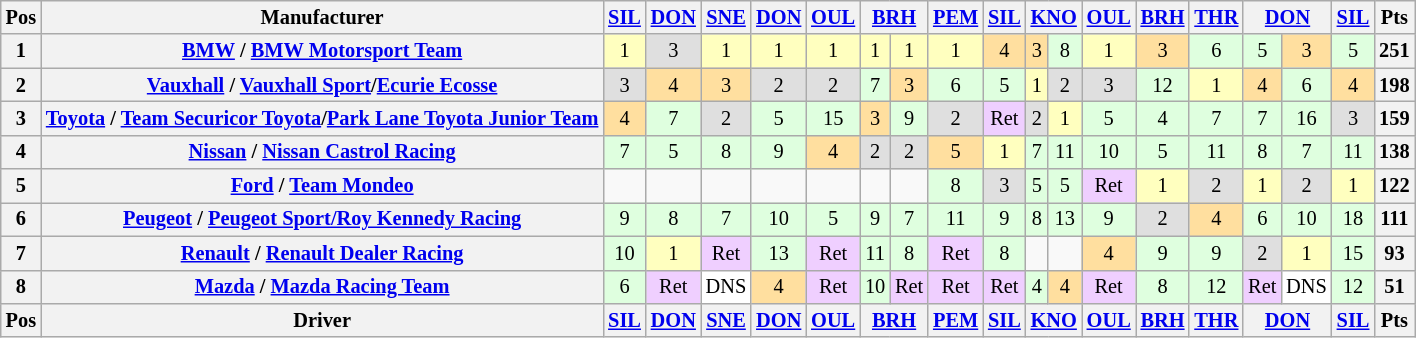<table class="wikitable" style="font-size: 85%; text-align:center;">
<tr valign="top">
<th valign=middle>Pos</th>
<th valign=middle>Manufacturer</th>
<th><a href='#'>SIL</a></th>
<th><a href='#'>DON</a></th>
<th><a href='#'>SNE</a></th>
<th><a href='#'>DON</a></th>
<th><a href='#'>OUL</a></th>
<th colspan=2><a href='#'>BRH</a></th>
<th><a href='#'>PEM</a></th>
<th><a href='#'>SIL</a></th>
<th colspan=2><a href='#'>KNO</a></th>
<th><a href='#'>OUL</a></th>
<th><a href='#'>BRH</a></th>
<th><a href='#'>THR</a></th>
<th colspan=2><a href='#'>DON</a></th>
<th><a href='#'>SIL</a></th>
<th valign=middle>Pts</th>
</tr>
<tr>
<th>1</th>
<th align=left><a href='#'>BMW</a> / <a href='#'>BMW Motorsport Team</a></th>
<td style="background:#ffffbf;">1</td>
<td style="background:#DFDFDF;">3</td>
<td style="background:#ffffbf;">1</td>
<td style="background:#ffffbf;">1</td>
<td style="background:#ffffbf;">1</td>
<td style="background:#ffffbf;">1</td>
<td style="background:#ffffbf;">1</td>
<td style="background:#ffffbf;">1</td>
<td style="background:#FFDF9F;">4</td>
<td style="background:#FFDF9F;">3</td>
<td style="background:#DFFFDF;">8</td>
<td style="background:#ffffbf;">1</td>
<td style="background:#FFDF9F;">3</td>
<td style="background:#DFFFDF;">6</td>
<td style="background:#DFFFDF;">5</td>
<td style="background:#FFDF9F;">3</td>
<td style="background:#DFFFDF;">5</td>
<th>251</th>
</tr>
<tr>
<th>2</th>
<th align=left><a href='#'>Vauxhall</a> / <a href='#'>Vauxhall Sport</a>/<a href='#'>Ecurie Ecosse</a></th>
<td style="background:#DFDFDF;">3</td>
<td style="background:#FFDF9F;">4</td>
<td style="background:#FFDF9F;">3</td>
<td style="background:#DFDFDF;">2</td>
<td style="background:#DFDFDF;">2</td>
<td style="background:#DFFFDF;">7</td>
<td style="background:#FFDF9F;">3</td>
<td style="background:#DFFFDF;">6</td>
<td style="background:#DFFFDF;">5</td>
<td style="background:#ffffbf;">1</td>
<td style="background:#DFDFDF;">2</td>
<td style="background:#DFDFDF;">3</td>
<td style="background:#DFFFDF;">12</td>
<td style="background:#ffffbf;">1</td>
<td style="background:#FFDF9F;">4</td>
<td style="background:#DFFFDF;">6</td>
<td style="background:#FFDF9F;">4</td>
<th>198</th>
</tr>
<tr>
<th>3</th>
<th align=left nowrap><a href='#'>Toyota</a> / <a href='#'>Team Securicor Toyota</a>/<a href='#'>Park Lane Toyota Junior Team</a></th>
<td style="background:#FFDF9F;">4</td>
<td style="background:#DFFFDF;">7</td>
<td style="background:#DFDFDF;">2</td>
<td style="background:#DFFFDF;">5</td>
<td style="background:#DFFFDF;">15</td>
<td style="background:#FFDF9F;">3</td>
<td style="background:#DFFFDF;">9</td>
<td style="background:#DFDFDF;">2</td>
<td style="background:#EFCFFF;">Ret</td>
<td style="background:#DFDFDF;">2</td>
<td style="background:#ffffbf;">1</td>
<td style="background:#DFFFDF;">5</td>
<td style="background:#DFFFDF;">4</td>
<td style="background:#DFFFDF;">7</td>
<td style="background:#DFFFDF;">7</td>
<td style="background:#DFFFDF;">16</td>
<td style="background:#DFDFDF;">3</td>
<th>159</th>
</tr>
<tr>
<th>4</th>
<th align=left><a href='#'>Nissan</a> / <a href='#'>Nissan Castrol Racing</a></th>
<td style="background:#DFFFDF;">7</td>
<td style="background:#DFFFDF;">5</td>
<td style="background:#DFFFDF;">8</td>
<td style="background:#DFFFDF;">9</td>
<td style="background:#FFDF9F;">4</td>
<td style="background:#DFDFDF;">2</td>
<td style="background:#DFDFDF;">2</td>
<td style="background:#FFDF9F;">5</td>
<td style="background:#ffffbf;">1</td>
<td style="background:#DFFFDF;">7</td>
<td style="background:#DFFFDF;">11</td>
<td style="background:#DFFFDF;">10</td>
<td style="background:#DFFFDF;">5</td>
<td style="background:#DFFFDF;">11</td>
<td style="background:#DFFFDF;">8</td>
<td style="background:#DFFFDF;">7</td>
<td style="background:#DFFFDF;">11</td>
<th>138</th>
</tr>
<tr>
<th>5</th>
<th align=left><a href='#'>Ford</a> / <a href='#'>Team Mondeo</a></th>
<td></td>
<td></td>
<td></td>
<td></td>
<td></td>
<td></td>
<td></td>
<td style="background:#DFFFDF;">8</td>
<td style="background:#DFDFDF;">3</td>
<td style="background:#DFFFDF;">5</td>
<td style="background:#DFFFDF;">5</td>
<td style="background:#EFCFFF;">Ret</td>
<td style="background:#ffffbf;">1</td>
<td style="background:#DFDFDF;">2</td>
<td style="background:#ffffbf;">1</td>
<td style="background:#DFDFDF;">2</td>
<td style="background:#ffffbf;">1</td>
<th>122</th>
</tr>
<tr>
<th>6</th>
<th align=left><a href='#'>Peugeot</a> / <a href='#'>Peugeot Sport/Roy Kennedy Racing</a></th>
<td style="background:#DFFFDF;">9</td>
<td style="background:#DFFFDF;">8</td>
<td style="background:#DFFFDF;">7</td>
<td style="background:#DFFFDF;">10</td>
<td style="background:#DFFFDF;">5</td>
<td style="background:#DFFFDF;">9</td>
<td style="background:#DFFFDF;">7</td>
<td style="background:#DFFFDF;">11</td>
<td style="background:#DFFFDF;">9</td>
<td style="background:#DFFFDF;">8</td>
<td style="background:#DFFFDF;">13</td>
<td style="background:#DFFFDF;">9</td>
<td style="background:#DFDFDF;">2</td>
<td style="background:#FFDF9F;">4</td>
<td style="background:#DFFFDF;">6</td>
<td style="background:#DFFFDF;">10</td>
<td style="background:#DFFFDF;">18</td>
<th>111</th>
</tr>
<tr>
<th>7</th>
<th align=left><a href='#'>Renault</a> / <a href='#'>Renault Dealer Racing</a></th>
<td style="background:#DFFFDF;">10</td>
<td style="background:#ffffbf;">1</td>
<td style="background:#EFCFFF;">Ret</td>
<td style="background:#DFFFDF;">13</td>
<td style="background:#EFCFFF;">Ret</td>
<td style="background:#DFFFDF;">11</td>
<td style="background:#DFFFDF;">8</td>
<td style="background:#EFCFFF;">Ret</td>
<td style="background:#DFFFDF;">8</td>
<td></td>
<td></td>
<td style="background:#FFDF9F;">4</td>
<td style="background:#DFFFDF;">9</td>
<td style="background:#DFFFDF;">9</td>
<td style="background:#DFDFDF;">2</td>
<td style="background:#ffffbf;">1</td>
<td style="background:#DFFFDF;">15</td>
<th>93</th>
</tr>
<tr>
<th>8</th>
<th align=left><a href='#'>Mazda</a> / <a href='#'>Mazda Racing Team</a></th>
<td style="background:#DFFFDF;">6</td>
<td style="background:#EFCFFF;">Ret</td>
<td style="background:#FFFFFF;">DNS</td>
<td style="background:#FFDF9F;">4</td>
<td style="background:#EFCFFF;">Ret</td>
<td style="background:#DFFFDF;">10</td>
<td style="background:#EFCFFF;">Ret</td>
<td style="background:#EFCFFF;">Ret</td>
<td style="background:#EFCFFF;">Ret</td>
<td style="background:#DFFFDF;">4</td>
<td style="background:#FFDF9F;">4</td>
<td style="background:#EFCFFF;">Ret</td>
<td style="background:#DFFFDF;">8</td>
<td style="background:#DFFFDF;">12</td>
<td style="background:#EFCFFF;">Ret</td>
<td style="background:#FFFFFF;">DNS</td>
<td style="background:#DFFFDF;">12</td>
<th>51</th>
</tr>
<tr>
<th valign=middle>Pos</th>
<th valign=middle>Driver</th>
<th><a href='#'>SIL</a></th>
<th><a href='#'>DON</a></th>
<th><a href='#'>SNE</a></th>
<th><a href='#'>DON</a></th>
<th><a href='#'>OUL</a></th>
<th colspan=2><a href='#'>BRH</a></th>
<th><a href='#'>PEM</a></th>
<th><a href='#'>SIL</a></th>
<th colspan=2><a href='#'>KNO</a></th>
<th><a href='#'>OUL</a></th>
<th><a href='#'>BRH</a></th>
<th><a href='#'>THR</a></th>
<th colspan=2><a href='#'>DON</a></th>
<th><a href='#'>SIL</a></th>
<th valign=middle>Pts</th>
</tr>
</table>
